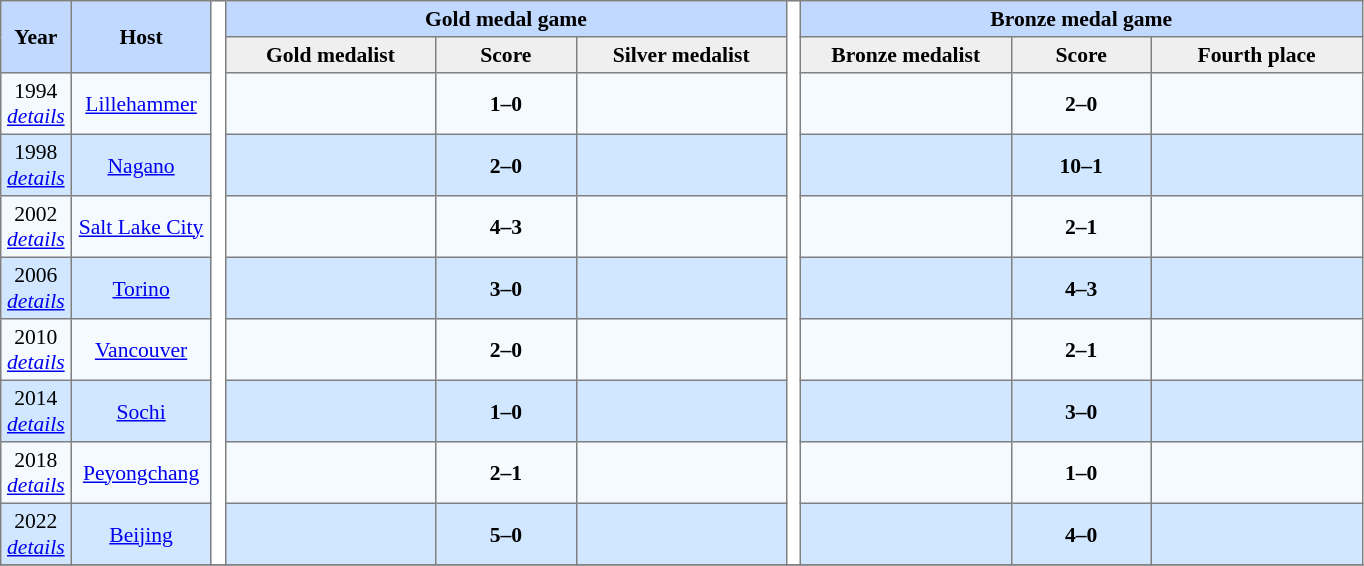<table border=1 style="border-collapse:collapse; font-size:90%; text-align:center;" cellpadding=3 cellspacing=0>
<tr bgcolor=#C1D8FF>
<th rowspan=2 width=5%>Year</th>
<th rowspan=2 width=10%>Host</th>
<th width=1% rowspan=10 bgcolor=ffffff></th>
<th colspan=3>Gold medal game</th>
<th width=1% rowspan=10 bgcolor=ffffff></th>
<th colspan=3>Bronze medal game</th>
</tr>
<tr bgcolor=#EFEFEF>
<th width=15%>Gold medalist</th>
<th width=10%>Score</th>
<th width=15%>Silver medalist</th>
<th width=15%>Bronze medalist</th>
<th width=10%>Score</th>
<th width=15%>Fourth place</th>
</tr>
<tr bgcolor=#F5FAFF>
<td>1994<br><em><a href='#'>details</a></em></td>
<td><a href='#'>Lillehammer</a></td>
<td><strong></strong></td>
<td><strong>1–0<br></strong></td>
<td></td>
<td></td>
<td><strong>2–0</strong></td>
<td></td>
</tr>
<tr bgcolor=#D0E7FF>
<td>1998<br><em><a href='#'>details</a></em></td>
<td><a href='#'>Nagano</a></td>
<td><strong></strong></td>
<td><strong>2–0</strong></td>
<td></td>
<td></td>
<td><strong>10–1</strong></td>
<td></td>
</tr>
<tr bgcolor=#F5FAFF>
<td>2002<br><em><a href='#'>details</a></em></td>
<td><a href='#'>Salt Lake City</a></td>
<td><strong></strong></td>
<td><strong>4–3<br></strong></td>
<td></td>
<td></td>
<td><strong>2–1<br></strong></td>
<td></td>
</tr>
<tr bgcolor=#D0E7FF>
<td>2006<br><em><a href='#'>details</a></em></td>
<td><a href='#'>Torino</a></td>
<td><strong></strong></td>
<td><strong>3–0</strong></td>
<td></td>
<td></td>
<td><strong>4–3</strong></td>
<td></td>
</tr>
<tr bgcolor=#F5FAFF>
<td>2010 <br> <em><a href='#'>details</a></em></td>
<td><a href='#'>Vancouver</a></td>
<td><strong></strong></td>
<td><strong>2–0</strong></td>
<td></td>
<td></td>
<td><strong>2–1</strong></td>
<td></td>
</tr>
<tr bgcolor=#D0E7FF>
<td>2014<br><em><a href='#'>details</a></em></td>
<td><a href='#'>Sochi</a></td>
<td><strong></strong></td>
<td><strong>1–0</strong></td>
<td></td>
<td></td>
<td><strong>3–0</strong></td>
<td></td>
</tr>
<tr bgcolor=#F5FAFF>
<td>2018 <br> <em><a href='#'>details</a></em></td>
<td><a href='#'>Peyongchang</a></td>
<td><strong></strong></td>
<td><strong>2–1<br></strong></td>
<td></td>
<td></td>
<td><strong>1–0</strong></td>
<td></td>
</tr>
<tr bgcolor=#D0E7FF>
<td>2022<br><em><a href='#'>details</a></em></td>
<td><a href='#'>Beijing</a></td>
<td><strong></strong></td>
<td><strong>5–0</strong></td>
<td></td>
<td></td>
<td><strong>4–0</strong></td>
<td></td>
</tr>
<tr>
</tr>
</table>
